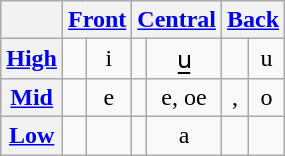<table class="wikitable" style="text-align:center;">
<tr>
<th></th>
<th colspan="2"><a href='#'>Front</a></th>
<th colspan="2"><a href='#'>Central</a></th>
<th colspan="2"><a href='#'>Back</a></th>
</tr>
<tr>
<th><a href='#'>High</a></th>
<td></td>
<td>i</td>
<td></td>
<td>u̲</td>
<td></td>
<td>u</td>
</tr>
<tr>
<th><a href='#'>Mid</a></th>
<td></td>
<td>e</td>
<td></td>
<td>e, oe</td>
<td>, </td>
<td>o</td>
</tr>
<tr>
<th><a href='#'>Low</a></th>
<td></td>
<td></td>
<td></td>
<td>a</td>
<td></td>
<td></td>
</tr>
</table>
